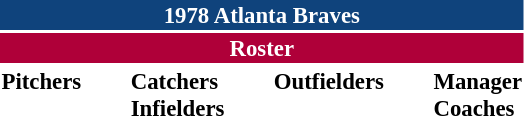<table class="toccolours" style="font-size: 95%;">
<tr>
<th colspan="10" style="background-color: #0f437c; color: white; text-align: center;">1978 Atlanta Braves</th>
</tr>
<tr>
<td colspan="10" style="background-color: #af0039; color: white; text-align: center;"><strong>Roster</strong></td>
</tr>
<tr>
<td valign="top"><strong>Pitchers</strong><br>
















</td>
<td width="25px"></td>
<td valign="top"><strong>Catchers</strong><br>


<strong>Infielders</strong>












</td>
<td width="25px"></td>
<td valign="top"><strong>Outfielders</strong><br>






</td>
<td width="25px"></td>
<td valign="top"><strong>Manager</strong><br>
<strong>Coaches</strong>



</td>
</tr>
</table>
